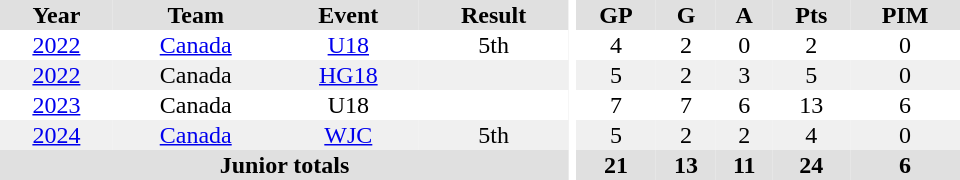<table border="0" cellpadding="1" cellspacing="0" ID="Table3" style="text-align:center; width:40em;">
<tr bgcolor="#e0e0e0">
<th>Year</th>
<th>Team</th>
<th>Event</th>
<th>Result</th>
<th rowspan="99" bgcolor="#ffffff"></th>
<th>GP</th>
<th>G</th>
<th>A</th>
<th>Pts</th>
<th>PIM</th>
</tr>
<tr>
<td><a href='#'>2022</a></td>
<td><a href='#'>Canada</a></td>
<td><a href='#'>U18</a></td>
<td>5th</td>
<td>4</td>
<td>2</td>
<td>0</td>
<td>2</td>
<td>0</td>
</tr>
<tr bgcolor="#f0f0f0">
<td><a href='#'>2022</a></td>
<td>Canada</td>
<td><a href='#'>HG18</a></td>
<td></td>
<td>5</td>
<td>2</td>
<td>3</td>
<td>5</td>
<td>0</td>
</tr>
<tr>
<td><a href='#'>2023</a></td>
<td>Canada</td>
<td>U18</td>
<td></td>
<td>7</td>
<td>7</td>
<td>6</td>
<td>13</td>
<td>6</td>
</tr>
<tr bgcolor="#f0f0f0">
<td><a href='#'>2024</a></td>
<td><a href='#'>Canada</a></td>
<td><a href='#'>WJC</a></td>
<td>5th</td>
<td>5</td>
<td>2</td>
<td>2</td>
<td>4</td>
<td>0</td>
</tr>
<tr bgcolor="#e0e0e0">
<th colspan="4">Junior totals</th>
<th>21</th>
<th>13</th>
<th>11</th>
<th>24</th>
<th>6</th>
</tr>
</table>
